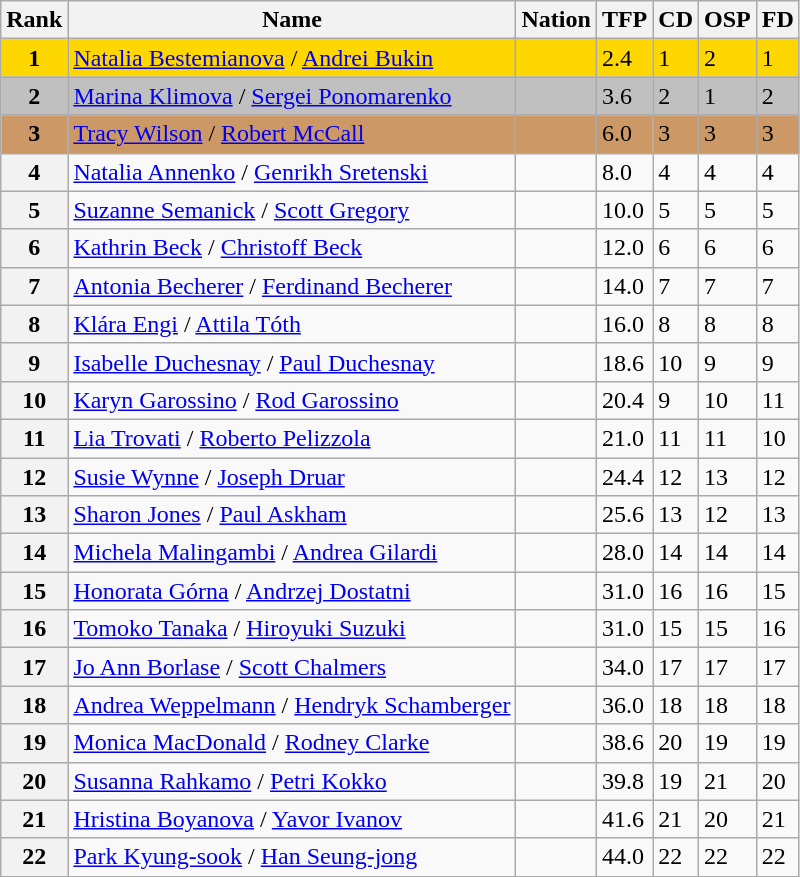<table class="wikitable">
<tr>
<th>Rank</th>
<th>Name</th>
<th>Nation</th>
<th>TFP</th>
<th>CD</th>
<th>OSP</th>
<th>FD</th>
</tr>
<tr bgcolor=gold>
<td align=center><strong>1</strong></td>
<td><a href='#'>Natalia Bestemianova</a> / <a href='#'>Andrei Bukin</a></td>
<td></td>
<td>2.4</td>
<td>1</td>
<td>2</td>
<td>1</td>
</tr>
<tr bgcolor=silver>
<td align=center><strong>2</strong></td>
<td><a href='#'>Marina Klimova</a> / <a href='#'>Sergei Ponomarenko</a></td>
<td></td>
<td>3.6</td>
<td>2</td>
<td>1</td>
<td>2</td>
</tr>
<tr bgcolor=cc9966>
<td align=center><strong>3</strong></td>
<td><a href='#'>Tracy Wilson</a> / <a href='#'>Robert McCall</a></td>
<td></td>
<td>6.0</td>
<td>3</td>
<td>3</td>
<td>3</td>
</tr>
<tr>
<th>4</th>
<td><a href='#'>Natalia Annenko</a> / <a href='#'>Genrikh Sretenski</a></td>
<td></td>
<td>8.0</td>
<td>4</td>
<td>4</td>
<td>4</td>
</tr>
<tr>
<th>5</th>
<td><a href='#'>Suzanne Semanick</a> / <a href='#'>Scott Gregory</a></td>
<td></td>
<td>10.0</td>
<td>5</td>
<td>5</td>
<td>5</td>
</tr>
<tr>
<th>6</th>
<td><a href='#'>Kathrin Beck</a> / <a href='#'>Christoff Beck</a></td>
<td></td>
<td>12.0</td>
<td>6</td>
<td>6</td>
<td>6</td>
</tr>
<tr>
<th>7</th>
<td><a href='#'>Antonia Becherer</a> / <a href='#'>Ferdinand Becherer</a></td>
<td></td>
<td>14.0</td>
<td>7</td>
<td>7</td>
<td>7</td>
</tr>
<tr>
<th>8</th>
<td><a href='#'>Klára Engi</a> / <a href='#'>Attila Tóth</a></td>
<td></td>
<td>16.0</td>
<td>8</td>
<td>8</td>
<td>8</td>
</tr>
<tr>
<th>9</th>
<td><a href='#'>Isabelle Duchesnay</a> / <a href='#'>Paul Duchesnay</a></td>
<td></td>
<td>18.6</td>
<td>10</td>
<td>9</td>
<td>9</td>
</tr>
<tr>
<th>10</th>
<td><a href='#'>Karyn Garossino</a> / <a href='#'>Rod Garossino</a></td>
<td></td>
<td>20.4</td>
<td>9</td>
<td>10</td>
<td>11</td>
</tr>
<tr>
<th>11</th>
<td><a href='#'>Lia Trovati</a> / <a href='#'>Roberto Pelizzola</a></td>
<td></td>
<td>21.0</td>
<td>11</td>
<td>11</td>
<td>10</td>
</tr>
<tr>
<th>12</th>
<td><a href='#'>Susie Wynne</a> / <a href='#'>Joseph Druar</a></td>
<td></td>
<td>24.4</td>
<td>12</td>
<td>13</td>
<td>12</td>
</tr>
<tr>
<th>13</th>
<td><a href='#'>Sharon Jones</a> / <a href='#'>Paul Askham</a></td>
<td></td>
<td>25.6</td>
<td>13</td>
<td>12</td>
<td>13</td>
</tr>
<tr>
<th>14</th>
<td><a href='#'>Michela Malingambi</a> / <a href='#'>Andrea Gilardi</a></td>
<td></td>
<td>28.0</td>
<td>14</td>
<td>14</td>
<td>14</td>
</tr>
<tr>
<th>15</th>
<td><a href='#'>Honorata Górna</a> / <a href='#'>Andrzej Dostatni</a></td>
<td></td>
<td>31.0</td>
<td>16</td>
<td>16</td>
<td>15</td>
</tr>
<tr>
<th>16</th>
<td><a href='#'>Tomoko Tanaka</a> / <a href='#'>Hiroyuki Suzuki</a></td>
<td></td>
<td>31.0</td>
<td>15</td>
<td>15</td>
<td>16</td>
</tr>
<tr>
<th>17</th>
<td><a href='#'>Jo Ann Borlase</a> / <a href='#'>Scott Chalmers</a></td>
<td></td>
<td>34.0</td>
<td>17</td>
<td>17</td>
<td>17</td>
</tr>
<tr>
<th>18</th>
<td><a href='#'>Andrea Weppelmann</a> / <a href='#'>Hendryk Schamberger</a></td>
<td></td>
<td>36.0</td>
<td>18</td>
<td>18</td>
<td>18</td>
</tr>
<tr>
<th>19</th>
<td><a href='#'>Monica MacDonald</a> / <a href='#'>Rodney Clarke</a></td>
<td></td>
<td>38.6</td>
<td>20</td>
<td>19</td>
<td>19</td>
</tr>
<tr>
<th>20</th>
<td><a href='#'>Susanna Rahkamo</a> / <a href='#'>Petri Kokko</a></td>
<td></td>
<td>39.8</td>
<td>19</td>
<td>21</td>
<td>20</td>
</tr>
<tr>
<th>21</th>
<td><a href='#'>Hristina Boyanova</a> / <a href='#'>Yavor Ivanov</a></td>
<td></td>
<td>41.6</td>
<td>21</td>
<td>20</td>
<td>21</td>
</tr>
<tr>
<th>22</th>
<td><a href='#'>Park Kyung-sook</a> / <a href='#'>Han Seung-jong</a></td>
<td></td>
<td>44.0</td>
<td>22</td>
<td>22</td>
<td>22</td>
</tr>
</table>
